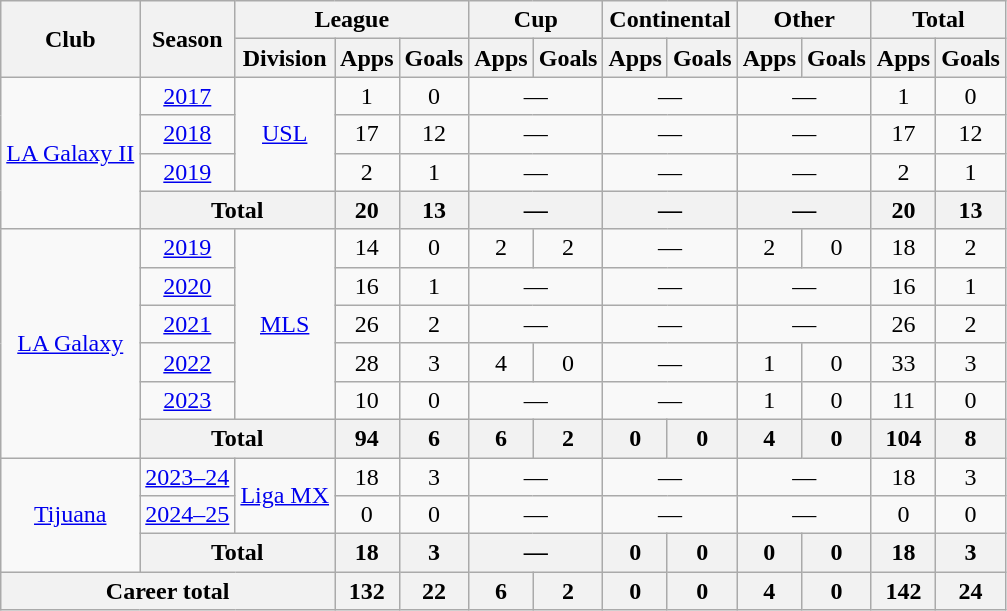<table class="wikitable" style="text-align: center;">
<tr>
<th rowspan="2">Club</th>
<th rowspan="2">Season</th>
<th colspan="3">League</th>
<th colspan="2">Cup</th>
<th colspan="2">Continental</th>
<th colspan="2">Other</th>
<th colspan="2">Total</th>
</tr>
<tr>
<th>Division</th>
<th>Apps</th>
<th>Goals</th>
<th>Apps</th>
<th>Goals</th>
<th>Apps</th>
<th>Goals</th>
<th>Apps</th>
<th>Goals</th>
<th>Apps</th>
<th>Goals</th>
</tr>
<tr>
<td rowspan="4"><a href='#'>LA Galaxy II</a></td>
<td><a href='#'>2017</a></td>
<td rowspan="3"><a href='#'>USL</a></td>
<td>1</td>
<td>0</td>
<td colspan=2>—</td>
<td colspan=2>—</td>
<td colspan=2>—</td>
<td>1</td>
<td>0</td>
</tr>
<tr>
<td><a href='#'>2018</a></td>
<td>17</td>
<td>12</td>
<td colspan=2>—</td>
<td colspan=2>—</td>
<td colspan=2>—</td>
<td>17</td>
<td>12</td>
</tr>
<tr>
<td><a href='#'>2019</a></td>
<td>2</td>
<td>1</td>
<td colspan=2>—</td>
<td colspan=2>—</td>
<td colspan=2>—</td>
<td>2</td>
<td>1</td>
</tr>
<tr>
<th colspan=2>Total</th>
<th>20</th>
<th>13</th>
<th colspan=2>—</th>
<th colspan=2>—</th>
<th colspan=2>—</th>
<th>20</th>
<th>13</th>
</tr>
<tr>
<td rowspan="6"><a href='#'>LA Galaxy</a></td>
<td><a href='#'>2019</a></td>
<td rowspan="5"><a href='#'>MLS</a></td>
<td>14</td>
<td>0</td>
<td>2</td>
<td>2</td>
<td colspan=2>—</td>
<td>2</td>
<td>0</td>
<td>18</td>
<td>2</td>
</tr>
<tr>
<td><a href='#'>2020</a></td>
<td>16</td>
<td>1</td>
<td colspan=2>—</td>
<td colspan=2>—</td>
<td colspan=2>—</td>
<td>16</td>
<td>1</td>
</tr>
<tr>
<td><a href='#'>2021</a></td>
<td>26</td>
<td>2</td>
<td colspan=2>—</td>
<td colspan=2>—</td>
<td colspan=2>—</td>
<td>26</td>
<td>2</td>
</tr>
<tr>
<td><a href='#'>2022</a></td>
<td>28</td>
<td>3</td>
<td>4</td>
<td>0</td>
<td colspan=2>—</td>
<td>1</td>
<td>0</td>
<td>33</td>
<td>3</td>
</tr>
<tr>
<td><a href='#'>2023</a></td>
<td>10</td>
<td>0</td>
<td colspan=2>—</td>
<td colspan=2>—</td>
<td>1</td>
<td>0</td>
<td>11</td>
<td>0</td>
</tr>
<tr>
<th colspan=2>Total</th>
<th>94</th>
<th>6</th>
<th>6</th>
<th>2</th>
<th>0</th>
<th>0</th>
<th>4</th>
<th>0</th>
<th>104</th>
<th>8</th>
</tr>
<tr>
<td rowspan="3"><a href='#'>Tijuana</a></td>
<td><a href='#'>2023–24</a></td>
<td rowspan="2"><a href='#'>Liga MX</a></td>
<td>18</td>
<td>3</td>
<td colspan="2">—</td>
<td colspan="2">—</td>
<td colspan="2">—</td>
<td>18</td>
<td>3</td>
</tr>
<tr>
<td><a href='#'>2024–25</a></td>
<td>0</td>
<td>0</td>
<td colspan="2">—</td>
<td colspan="2">—</td>
<td colspan="2">—</td>
<td>0</td>
<td>0</td>
</tr>
<tr>
<th colspan=2>Total</th>
<th>18</th>
<th>3</th>
<th colspan="2">—</th>
<th>0</th>
<th>0</th>
<th>0</th>
<th>0</th>
<th>18</th>
<th>3</th>
</tr>
<tr>
<th colspan="3">Career total</th>
<th>132</th>
<th>22</th>
<th>6</th>
<th>2</th>
<th>0</th>
<th>0</th>
<th>4</th>
<th>0</th>
<th>142</th>
<th>24</th>
</tr>
</table>
